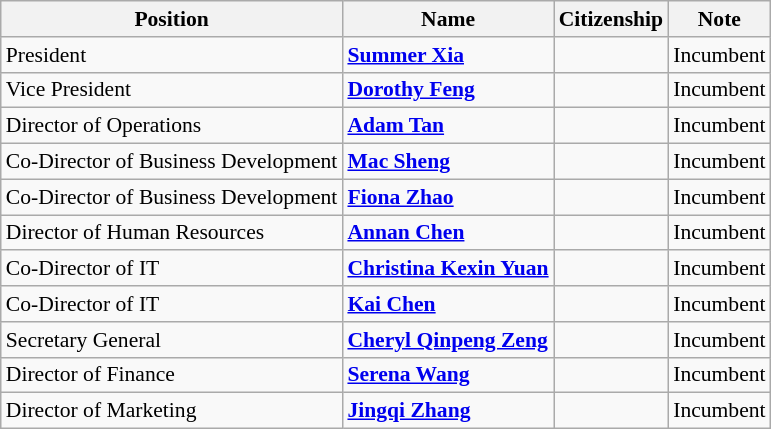<table class="wikitable" style="font-size:90%; text-align:left;">
<tr>
<th>Position</th>
<th>Name</th>
<th>Citizenship</th>
<th>Note</th>
</tr>
<tr>
<td>President</td>
<td><strong><a href='#'>Summer Xia</a></strong></td>
<td></td>
<td>Incumbent</td>
</tr>
<tr>
<td>Vice President</td>
<td><strong><a href='#'>Dorothy Feng</a></strong></td>
<td></td>
<td>Incumbent</td>
</tr>
<tr>
<td>Director of Operations</td>
<td><strong><a href='#'>Adam Tan</a></strong></td>
<td></td>
<td>Incumbent</td>
</tr>
<tr>
<td>Co-Director of Business Development</td>
<td><strong><a href='#'>Mac Sheng</a></strong></td>
<td></td>
<td>Incumbent</td>
</tr>
<tr>
<td>Co-Director of Business Development</td>
<td><strong><a href='#'>Fiona Zhao</a></strong></td>
<td></td>
<td>Incumbent</td>
</tr>
<tr>
<td>Director of Human Resources</td>
<td><strong><a href='#'>Annan Chen</a></strong></td>
<td></td>
<td>Incumbent</td>
</tr>
<tr>
<td>Co-Director of IT</td>
<td><strong><a href='#'>Christina Kexin Yuan</a></strong></td>
<td></td>
<td>Incumbent</td>
</tr>
<tr>
<td>Co-Director of IT</td>
<td><strong><a href='#'>Kai Chen</a></strong></td>
<td></td>
<td>Incumbent</td>
</tr>
<tr>
<td>Secretary General</td>
<td><strong><a href='#'>Cheryl Qinpeng Zeng</a></strong></td>
<td></td>
<td>Incumbent</td>
</tr>
<tr>
<td>Director of Finance</td>
<td><strong><a href='#'>Serena Wang</a></strong></td>
<td></td>
<td>Incumbent</td>
</tr>
<tr>
<td>Director of Marketing</td>
<td><strong><a href='#'>Jingqi Zhang</a></strong></td>
<td></td>
<td>Incumbent</td>
</tr>
</table>
